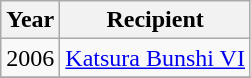<table class="wikitable">
<tr>
<th>Year</th>
<th>Recipient</th>
</tr>
<tr>
<td>2006</td>
<td><a href='#'>Katsura Bunshi VI</a></td>
</tr>
<tr>
</tr>
</table>
